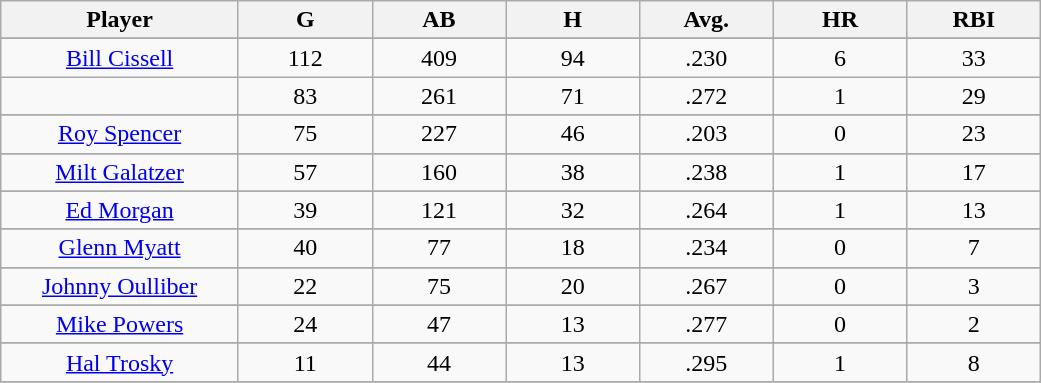<table class="wikitable sortable">
<tr>
<th bgcolor="#DDDDFF" width="16%">Player</th>
<th bgcolor="#DDDDFF" width="9%">G</th>
<th bgcolor="#DDDDFF" width="9%">AB</th>
<th bgcolor="#DDDDFF" width="9%">H</th>
<th bgcolor="#DDDDFF" width="9%">Avg.</th>
<th bgcolor="#DDDDFF" width="9%">HR</th>
<th bgcolor="#DDDDFF" width="9%">RBI</th>
</tr>
<tr>
</tr>
<tr align="center">
<td><a href='#'>Bill Cissell</a></td>
<td>112</td>
<td>409</td>
<td>94</td>
<td>.230</td>
<td>6</td>
<td>33</td>
</tr>
<tr align="center">
<td></td>
<td>83</td>
<td>261</td>
<td>71</td>
<td>.272</td>
<td>1</td>
<td>29</td>
</tr>
<tr>
</tr>
<tr align="center">
<td><a href='#'>Roy Spencer</a></td>
<td>75</td>
<td>227</td>
<td>46</td>
<td>.203</td>
<td>0</td>
<td>23</td>
</tr>
<tr>
</tr>
<tr align="center">
<td><a href='#'>Milt Galatzer</a></td>
<td>57</td>
<td>160</td>
<td>38</td>
<td>.238</td>
<td>1</td>
<td>17</td>
</tr>
<tr>
</tr>
<tr align="center">
<td><a href='#'>Ed Morgan</a></td>
<td>39</td>
<td>121</td>
<td>32</td>
<td>.264</td>
<td>1</td>
<td>13</td>
</tr>
<tr>
</tr>
<tr align="center">
<td><a href='#'>Glenn Myatt</a></td>
<td>40</td>
<td>77</td>
<td>18</td>
<td>.234</td>
<td>0</td>
<td>7</td>
</tr>
<tr>
</tr>
<tr align="center">
<td><a href='#'>Johnny Oulliber</a></td>
<td>22</td>
<td>75</td>
<td>20</td>
<td>.267</td>
<td>0</td>
<td>3</td>
</tr>
<tr>
</tr>
<tr align="center">
<td><a href='#'>Mike Powers</a></td>
<td>24</td>
<td>47</td>
<td>13</td>
<td>.277</td>
<td>0</td>
<td>2</td>
</tr>
<tr>
</tr>
<tr align="center">
<td><a href='#'>Hal Trosky</a></td>
<td>11</td>
<td>44</td>
<td>13</td>
<td>.295</td>
<td>1</td>
<td>8</td>
</tr>
<tr align="center">
</tr>
</table>
